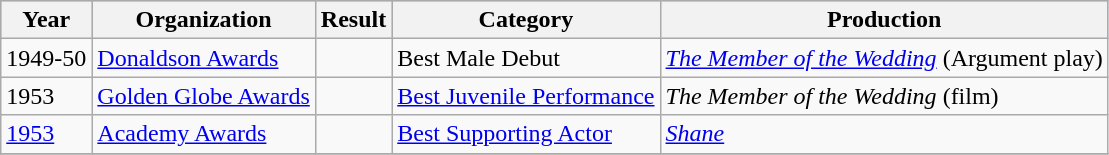<table class="wikitable" style="margin:1em 0;">
<tr style="background:#b0c4de;">
<th>Year</th>
<th>Organization</th>
<th>Result</th>
<th>Category</th>
<th>Production</th>
</tr>
<tr>
<td>1949-50</td>
<td><a href='#'>Donaldson Awards</a></td>
<td></td>
<td>Best Male Debut</td>
<td><em><a href='#'>The Member of the Wedding</a></em> (Argument play)</td>
</tr>
<tr>
<td>1953</td>
<td><a href='#'>Golden Globe Awards</a></td>
<td></td>
<td><a href='#'>Best Juvenile Performance</a></td>
<td><em>The Member of the Wedding</em> (film)</td>
</tr>
<tr>
<td><a href='#'>1953</a></td>
<td><a href='#'>Academy Awards</a></td>
<td></td>
<td><a href='#'>Best Supporting Actor</a></td>
<td><em><a href='#'>Shane</a></em></td>
</tr>
<tr>
</tr>
</table>
